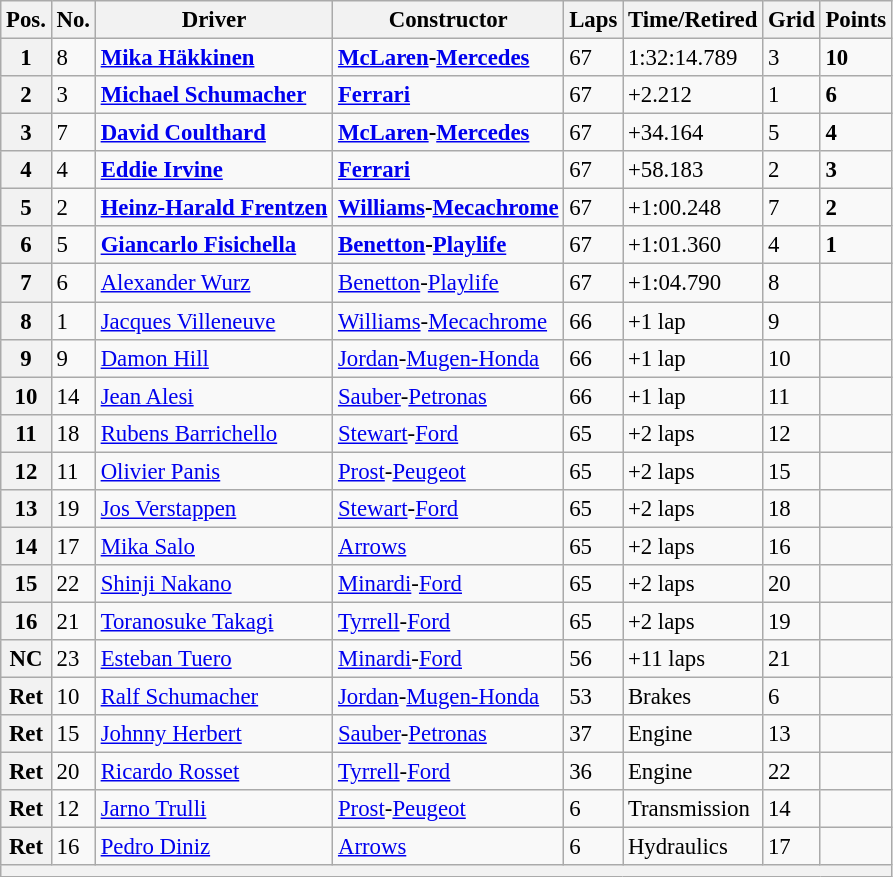<table class="wikitable" style="font-size: 95%;">
<tr>
<th>Pos.</th>
<th>No.</th>
<th>Driver</th>
<th>Constructor</th>
<th>Laps</th>
<th>Time/Retired</th>
<th>Grid</th>
<th>Points</th>
</tr>
<tr>
<th>1</th>
<td>8</td>
<td> <strong><a href='#'>Mika Häkkinen</a></strong></td>
<td><strong><a href='#'>McLaren</a>-<a href='#'>Mercedes</a></strong></td>
<td>67</td>
<td>1:32:14.789</td>
<td>3</td>
<td><strong>10</strong></td>
</tr>
<tr>
<th>2</th>
<td>3</td>
<td> <strong><a href='#'>Michael Schumacher</a></strong></td>
<td><strong><a href='#'>Ferrari</a></strong></td>
<td>67</td>
<td>+2.212</td>
<td>1</td>
<td><strong>6</strong></td>
</tr>
<tr>
<th>3</th>
<td>7</td>
<td> <strong><a href='#'>David Coulthard</a></strong></td>
<td><strong><a href='#'>McLaren</a>-<a href='#'>Mercedes</a></strong></td>
<td>67</td>
<td>+34.164</td>
<td>5</td>
<td><strong>4</strong></td>
</tr>
<tr>
<th>4</th>
<td>4</td>
<td> <strong><a href='#'>Eddie Irvine</a></strong></td>
<td><strong><a href='#'>Ferrari</a></strong></td>
<td>67</td>
<td>+58.183</td>
<td>2</td>
<td><strong>3</strong></td>
</tr>
<tr>
<th>5</th>
<td>2</td>
<td> <strong><a href='#'>Heinz-Harald Frentzen</a></strong></td>
<td><strong><a href='#'>Williams</a>-<a href='#'>Mecachrome</a></strong></td>
<td>67</td>
<td>+1:00.248</td>
<td>7</td>
<td><strong>2</strong></td>
</tr>
<tr>
<th>6</th>
<td>5</td>
<td> <strong><a href='#'>Giancarlo Fisichella</a></strong></td>
<td><strong><a href='#'>Benetton</a>-<a href='#'>Playlife</a></strong></td>
<td>67</td>
<td>+1:01.360</td>
<td>4</td>
<td><strong>1</strong></td>
</tr>
<tr>
<th>7</th>
<td>6</td>
<td> <a href='#'>Alexander Wurz</a></td>
<td><a href='#'>Benetton</a>-<a href='#'>Playlife</a></td>
<td>67</td>
<td>+1:04.790</td>
<td>8</td>
<td> </td>
</tr>
<tr>
<th>8</th>
<td>1</td>
<td> <a href='#'>Jacques Villeneuve</a></td>
<td><a href='#'>Williams</a>-<a href='#'>Mecachrome</a></td>
<td>66</td>
<td>+1 lap</td>
<td>9</td>
<td> </td>
</tr>
<tr>
<th>9</th>
<td>9</td>
<td> <a href='#'>Damon Hill</a></td>
<td><a href='#'>Jordan</a>-<a href='#'>Mugen-Honda</a></td>
<td>66</td>
<td>+1 lap</td>
<td>10</td>
<td> </td>
</tr>
<tr>
<th>10</th>
<td>14</td>
<td> <a href='#'>Jean Alesi</a></td>
<td><a href='#'>Sauber</a>-<a href='#'>Petronas</a></td>
<td>66</td>
<td>+1 lap</td>
<td>11</td>
<td> </td>
</tr>
<tr>
<th>11</th>
<td>18</td>
<td> <a href='#'>Rubens Barrichello</a></td>
<td><a href='#'>Stewart</a>-<a href='#'>Ford</a></td>
<td>65</td>
<td>+2 laps</td>
<td>12</td>
<td> </td>
</tr>
<tr>
<th>12</th>
<td>11</td>
<td> <a href='#'>Olivier Panis</a></td>
<td><a href='#'>Prost</a>-<a href='#'>Peugeot</a></td>
<td>65</td>
<td>+2 laps</td>
<td>15</td>
<td> </td>
</tr>
<tr>
<th>13</th>
<td>19</td>
<td> <a href='#'>Jos Verstappen</a></td>
<td><a href='#'>Stewart</a>-<a href='#'>Ford</a></td>
<td>65</td>
<td>+2 laps</td>
<td>18</td>
<td> </td>
</tr>
<tr>
<th>14</th>
<td>17</td>
<td> <a href='#'>Mika Salo</a></td>
<td><a href='#'>Arrows</a></td>
<td>65</td>
<td>+2 laps</td>
<td>16</td>
<td> </td>
</tr>
<tr>
<th>15</th>
<td>22</td>
<td> <a href='#'>Shinji Nakano</a></td>
<td><a href='#'>Minardi</a>-<a href='#'>Ford</a></td>
<td>65</td>
<td>+2 laps</td>
<td>20</td>
<td> </td>
</tr>
<tr>
<th>16</th>
<td>21</td>
<td> <a href='#'>Toranosuke Takagi</a></td>
<td><a href='#'>Tyrrell</a>-<a href='#'>Ford</a></td>
<td>65</td>
<td>+2 laps</td>
<td>19</td>
<td> </td>
</tr>
<tr>
<th>NC</th>
<td>23</td>
<td> <a href='#'>Esteban Tuero</a></td>
<td><a href='#'>Minardi</a>-<a href='#'>Ford</a></td>
<td>56</td>
<td>+11 laps</td>
<td>21</td>
<td> </td>
</tr>
<tr>
<th>Ret</th>
<td>10</td>
<td> <a href='#'>Ralf Schumacher</a></td>
<td><a href='#'>Jordan</a>-<a href='#'>Mugen-Honda</a></td>
<td>53</td>
<td>Brakes</td>
<td>6</td>
<td> </td>
</tr>
<tr>
<th>Ret</th>
<td>15</td>
<td> <a href='#'>Johnny Herbert</a></td>
<td><a href='#'>Sauber</a>-<a href='#'>Petronas</a></td>
<td>37</td>
<td>Engine</td>
<td>13</td>
<td> </td>
</tr>
<tr>
<th>Ret</th>
<td>20</td>
<td> <a href='#'>Ricardo Rosset</a></td>
<td><a href='#'>Tyrrell</a>-<a href='#'>Ford</a></td>
<td>36</td>
<td>Engine</td>
<td>22</td>
<td> </td>
</tr>
<tr>
<th>Ret</th>
<td>12</td>
<td> <a href='#'>Jarno Trulli</a></td>
<td><a href='#'>Prost</a>-<a href='#'>Peugeot</a></td>
<td>6</td>
<td>Transmission</td>
<td>14</td>
<td> </td>
</tr>
<tr>
<th>Ret</th>
<td>16</td>
<td> <a href='#'>Pedro Diniz</a></td>
<td><a href='#'>Arrows</a></td>
<td>6</td>
<td>Hydraulics</td>
<td>17</td>
<td> </td>
</tr>
<tr>
<th colspan="8"></th>
</tr>
</table>
